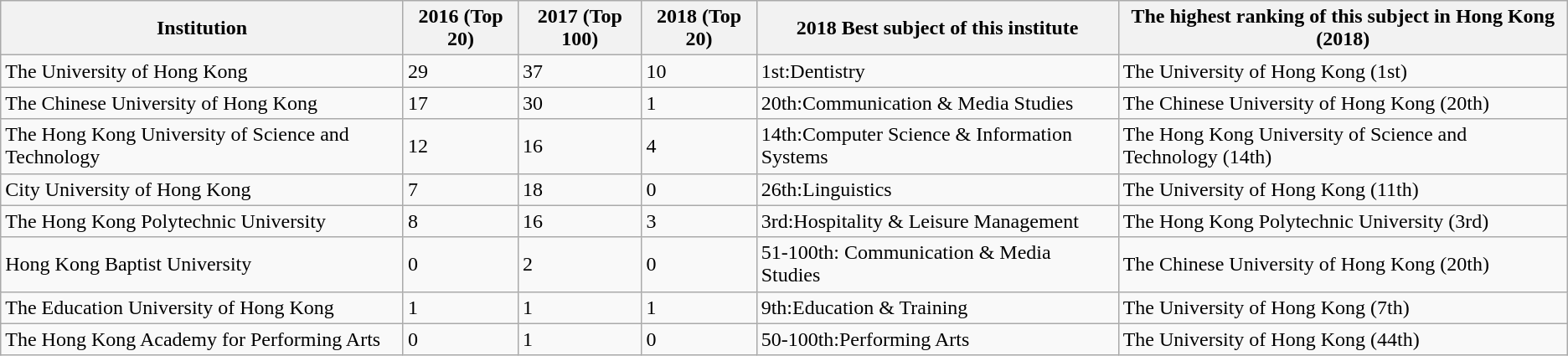<table class="wikitable">
<tr>
<th>Institution</th>
<th>2016 (Top 20)</th>
<th>2017 (Top 100)</th>
<th>2018 (Top 20)</th>
<th>2018 Best subject of this institute</th>
<th>The highest ranking of this subject in Hong Kong (2018)</th>
</tr>
<tr>
<td>The University of Hong Kong</td>
<td>29</td>
<td>37</td>
<td>10</td>
<td>1st:Dentistry</td>
<td>The University of Hong Kong (1st)</td>
</tr>
<tr>
<td>The Chinese University of Hong Kong</td>
<td>17</td>
<td>30</td>
<td>1</td>
<td>20th:Communication & Media Studies</td>
<td>The Chinese University of Hong Kong (20th)</td>
</tr>
<tr>
<td>The Hong Kong University of Science and Technology</td>
<td>12</td>
<td>16</td>
<td>4</td>
<td>14th:Computer Science & Information Systems</td>
<td>The Hong Kong University of Science and Technology (14th)</td>
</tr>
<tr>
<td>City University of Hong Kong</td>
<td>7</td>
<td>18</td>
<td>0</td>
<td>26th:Linguistics</td>
<td>The University of Hong Kong (11th)</td>
</tr>
<tr>
<td>The Hong Kong Polytechnic University</td>
<td>8</td>
<td>16</td>
<td>3</td>
<td>3rd:Hospitality & Leisure Management</td>
<td>The Hong Kong Polytechnic University (3rd)</td>
</tr>
<tr>
<td>Hong Kong Baptist University</td>
<td>0</td>
<td>2</td>
<td>0</td>
<td>51-100th: Communication & Media Studies</td>
<td>The Chinese University of Hong Kong (20th)</td>
</tr>
<tr>
<td>The Education University of Hong Kong</td>
<td>1</td>
<td>1</td>
<td>1</td>
<td>9th:Education & Training</td>
<td>The University of Hong Kong (7th)</td>
</tr>
<tr>
<td>The Hong Kong Academy for Performing Arts</td>
<td>0</td>
<td>1</td>
<td>0</td>
<td>50-100th:Performing Arts</td>
<td>The University of Hong Kong (44th)</td>
</tr>
</table>
